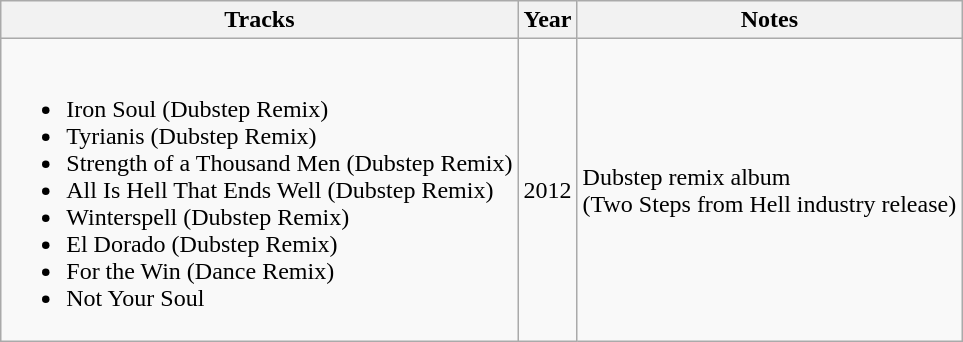<table class="wikitable sortable">
<tr>
<th>Tracks</th>
<th>Year</th>
<th>Notes</th>
</tr>
<tr>
<td><br><ul><li>Iron Soul (Dubstep Remix)</li><li>Tyrianis (Dubstep Remix)</li><li>Strength of a Thousand Men (Dubstep Remix)</li><li>All Is Hell That Ends Well (Dubstep Remix)</li><li>Winterspell (Dubstep Remix)</li><li>El Dorado (Dubstep Remix)</li><li>For the Win (Dance Remix)</li><li>Not Your Soul</li></ul></td>
<td>2012</td>
<td>Dubstep remix album<br>(Two Steps from Hell industry release)</td>
</tr>
</table>
